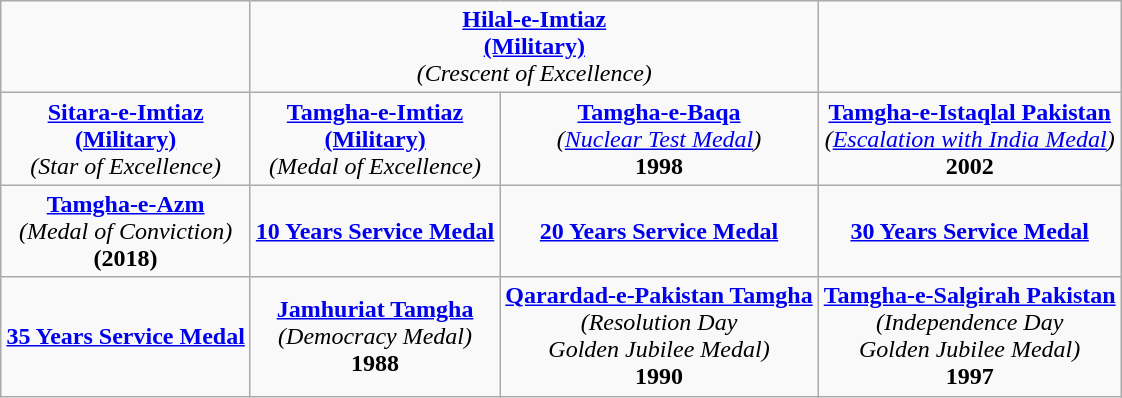<table class="wikitable" style="margin:1em auto; text-align:center;">
<tr>
<td></td>
<td colspan="2"><strong><a href='#'>Hilal-e-Imtiaz</a></strong><br><strong><a href='#'>(Military)</a></strong><br><em>(Crescent of Excellence)</em></td>
<td></td>
</tr>
<tr>
<td><strong><a href='#'>Sitara-e-Imtiaz</a></strong><br><strong><a href='#'>(Military)</a></strong><br><em>(Star of Excellence)</em></td>
<td><strong><a href='#'>Tamgha-e-Imtiaz</a></strong><br><strong><a href='#'>(Military)</a></strong><br><em>(Medal of Excellence)</em></td>
<td><strong><a href='#'>Tamgha-e-Baqa</a></strong><br><em>(<a href='#'>Nuclear Test Medal</a>)</em><br><strong>1998</strong></td>
<td><strong><a href='#'>Tamgha-e-Istaqlal Pakistan</a></strong><br><em>(<a href='#'>Escalation with India Medal</a>)</em><br><strong>2002</strong></td>
</tr>
<tr>
<td><strong><a href='#'>Tamgha-e-Azm</a></strong><br><em>(Medal of Conviction)</em><br><strong>(2018)</strong></td>
<td><strong><a href='#'>10 Years Service Medal</a></strong></td>
<td><strong><a href='#'>20 Years Service Medal</a></strong></td>
<td><strong><a href='#'>30 Years Service Medal</a></strong></td>
</tr>
<tr>
<td><strong><a href='#'>35 Years Service Medal</a></strong></td>
<td><strong><a href='#'>Jamhuriat Tamgha</a></strong><br><em>(Democracy Medal)</em><br><strong>1988</strong></td>
<td><strong><a href='#'>Qarardad-e-Pakistan Tamgha</a></strong><br><em>(Resolution Day</em><br><em>Golden Jubilee Medal)</em><br><strong>1990</strong></td>
<td><strong><a href='#'>Tamgha-e-Salgirah Pakistan</a></strong><br><em>(Independence Day</em><br><em>Golden Jubilee Medal)</em><br><strong>1997</strong></td>
</tr>
</table>
